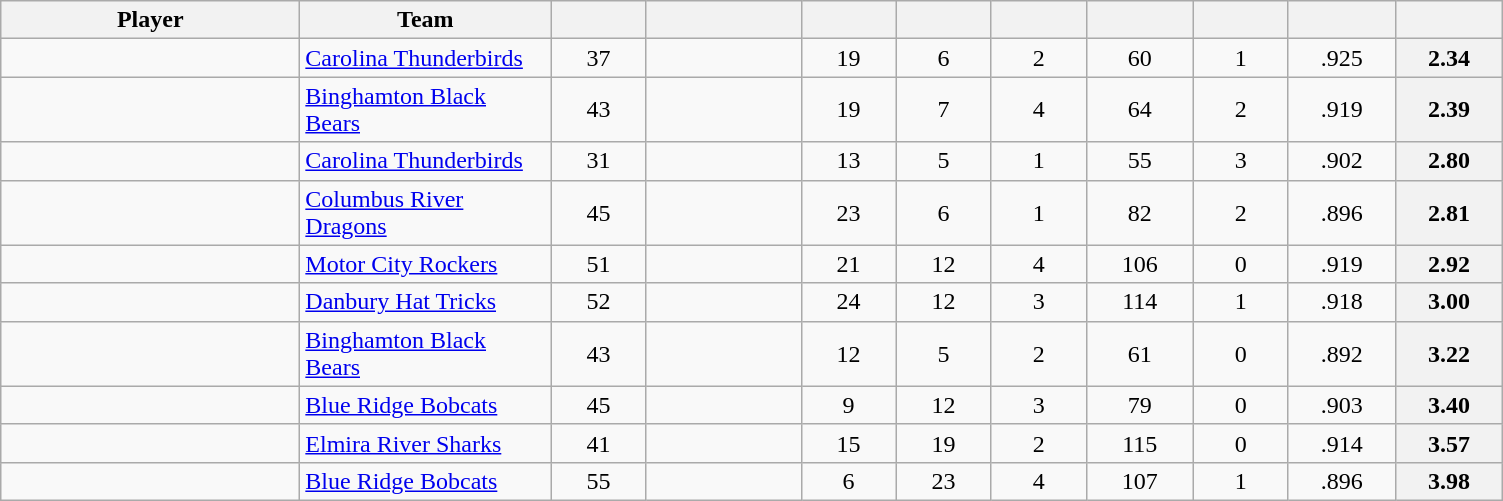<table class="wikitable sortable" style="text-align: center">
<tr>
<th style="width: 12em;">Player</th>
<th style="width: 10em;">Team</th>
<th style="width: 3.5em;"></th>
<th style="width: 6em;"></th>
<th style="width: 3.5em;"></th>
<th style="width: 3.5em;"></th>
<th style="width: 3.5em;"></th>
<th style="width: 4em;"></th>
<th style="width: 3.5em;"></th>
<th style="width: 4em;"></th>
<th style="width: 4em;"></th>
</tr>
<tr>
<td style="text-align:left;"></td>
<td style="text-align:left;"><a href='#'>Carolina Thunderbirds</a></td>
<td>37</td>
<td></td>
<td>19</td>
<td>6</td>
<td>2</td>
<td>60</td>
<td>1</td>
<td>.925</td>
<th>2.34</th>
</tr>
<tr>
<td style="text-align:left;"></td>
<td style="text-align:left;"><a href='#'>Binghamton Black Bears</a></td>
<td>43</td>
<td></td>
<td>19</td>
<td>7</td>
<td>4</td>
<td>64</td>
<td>2</td>
<td>.919</td>
<th>2.39</th>
</tr>
<tr>
<td style="text-align:left;"></td>
<td style="text-align:left;"><a href='#'>Carolina Thunderbirds</a></td>
<td>31</td>
<td></td>
<td>13</td>
<td>5</td>
<td>1</td>
<td>55</td>
<td>3</td>
<td>.902</td>
<th>2.80</th>
</tr>
<tr>
<td style="text-align:left;"></td>
<td style="text-align:left;"><a href='#'>Columbus River Dragons</a></td>
<td>45</td>
<td></td>
<td>23</td>
<td>6</td>
<td>1</td>
<td>82</td>
<td>2</td>
<td>.896</td>
<th>2.81</th>
</tr>
<tr>
<td style="text-align:left;"></td>
<td style="text-align:left;"><a href='#'>Motor City Rockers</a></td>
<td>51</td>
<td></td>
<td>21</td>
<td>12</td>
<td>4</td>
<td>106</td>
<td>0</td>
<td>.919</td>
<th>2.92</th>
</tr>
<tr>
<td style="text-align:left;"></td>
<td style="text-align:left;"><a href='#'>Danbury Hat Tricks</a></td>
<td>52</td>
<td></td>
<td>24</td>
<td>12</td>
<td>3</td>
<td>114</td>
<td>1</td>
<td>.918</td>
<th>3.00</th>
</tr>
<tr>
<td style="text-align:left;"></td>
<td style="text-align:left;"><a href='#'>Binghamton Black Bears</a></td>
<td>43</td>
<td></td>
<td>12</td>
<td>5</td>
<td>2</td>
<td>61</td>
<td>0</td>
<td>.892</td>
<th>3.22</th>
</tr>
<tr>
<td style="text-align:left;"></td>
<td style="text-align:left;"><a href='#'>Blue Ridge Bobcats</a></td>
<td>45</td>
<td></td>
<td>9</td>
<td>12</td>
<td>3</td>
<td>79</td>
<td>0</td>
<td>.903</td>
<th>3.40</th>
</tr>
<tr>
<td style="text-align:left;"></td>
<td style="text-align:left;"><a href='#'>Elmira River Sharks</a></td>
<td>41</td>
<td></td>
<td>15</td>
<td>19</td>
<td>2</td>
<td>115</td>
<td>0</td>
<td>.914</td>
<th>3.57</th>
</tr>
<tr>
<td style="text-align:left;"></td>
<td style="text-align:left;"><a href='#'>Blue Ridge Bobcats</a></td>
<td>55</td>
<td></td>
<td>6</td>
<td>23</td>
<td>4</td>
<td>107</td>
<td>1</td>
<td>.896</td>
<th>3.98</th>
</tr>
</table>
